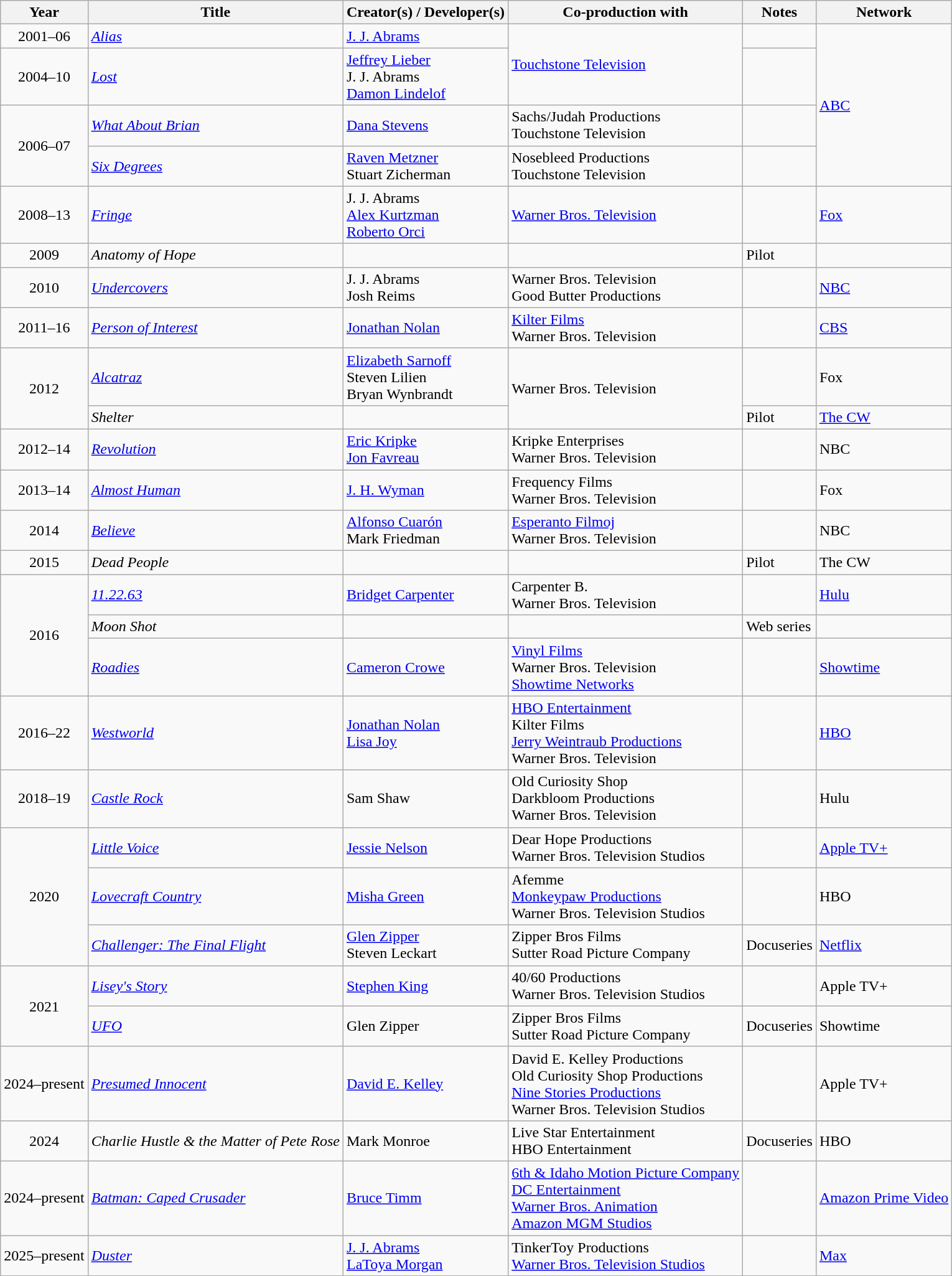<table class="wikitable sortable">
<tr>
<th>Year</th>
<th>Title</th>
<th>Creator(s) / Developer(s)</th>
<th>Co-production with</th>
<th>Notes</th>
<th>Network</th>
</tr>
<tr>
<td style="text-align:center;">2001–06</td>
<td><em><a href='#'>Alias</a></em></td>
<td><a href='#'>J. J. Abrams</a></td>
<td rowspan="2"><a href='#'>Touchstone Television</a></td>
<td></td>
<td rowspan="4"><a href='#'>ABC</a></td>
</tr>
<tr>
<td style="text-align:center;">2004–10</td>
<td><em><a href='#'>Lost</a></em></td>
<td><a href='#'>Jeffrey Lieber</a><br>J. J. Abrams<br><a href='#'>Damon Lindelof</a></td>
<td></td>
</tr>
<tr>
<td rowspan="2" style="text-align:center;">2006–07</td>
<td><em><a href='#'>What About Brian</a></em></td>
<td><a href='#'>Dana Stevens</a></td>
<td>Sachs/Judah Productions <br>Touchstone Television</td>
<td></td>
</tr>
<tr>
<td><em><a href='#'>Six Degrees</a></em></td>
<td><a href='#'>Raven Metzner</a><br>Stuart Zicherman</td>
<td>Nosebleed Productions<br>Touchstone Television</td>
<td></td>
</tr>
<tr>
<td style="text-align:center;">2008–13</td>
<td><em><a href='#'>Fringe</a></em></td>
<td>J. J. Abrams<br><a href='#'>Alex Kurtzman</a><br><a href='#'>Roberto Orci</a></td>
<td><a href='#'>Warner Bros. Television</a></td>
<td></td>
<td><a href='#'>Fox</a></td>
</tr>
<tr>
<td style="text-align:center;">2009</td>
<td><em>Anatomy of Hope</em></td>
<td></td>
<td></td>
<td>Pilot</td>
<td></td>
</tr>
<tr>
<td style="text-align:center;">2010</td>
<td><em><a href='#'>Undercovers</a></em></td>
<td>J. J. Abrams<br>Josh Reims</td>
<td>Warner Bros. Television<br>Good Butter Productions</td>
<td></td>
<td><a href='#'>NBC</a></td>
</tr>
<tr>
<td style="text-align:center;">2011–16</td>
<td><em><a href='#'>Person of Interest</a></em></td>
<td><a href='#'>Jonathan Nolan</a></td>
<td><a href='#'>Kilter Films</a><br>Warner Bros. Television</td>
<td></td>
<td><a href='#'>CBS</a></td>
</tr>
<tr>
<td rowspan="2" style="text-align:center;">2012</td>
<td><em><a href='#'>Alcatraz</a></em></td>
<td><a href='#'>Elizabeth Sarnoff</a><br>Steven Lilien<br>Bryan Wynbrandt</td>
<td rowspan="2">Warner Bros. Television</td>
<td></td>
<td>Fox</td>
</tr>
<tr>
<td><em>Shelter</em></td>
<td></td>
<td>Pilot</td>
<td><a href='#'>The CW</a></td>
</tr>
<tr>
<td style="text-align:center;">2012–14</td>
<td><em><a href='#'>Revolution</a></em></td>
<td><a href='#'>Eric Kripke</a><br><a href='#'>Jon Favreau</a></td>
<td>Kripke Enterprises<br>Warner Bros. Television</td>
<td></td>
<td>NBC</td>
</tr>
<tr>
<td style="text-align:center;">2013–14</td>
<td><em><a href='#'>Almost Human</a></em></td>
<td><a href='#'>J. H. Wyman</a></td>
<td>Frequency Films<br>Warner Bros. Television</td>
<td></td>
<td>Fox</td>
</tr>
<tr>
<td style="text-align:center;">2014</td>
<td><em><a href='#'>Believe</a></em></td>
<td><a href='#'>Alfonso Cuarón</a><br>Mark Friedman</td>
<td><a href='#'>Esperanto Filmoj</a><br>Warner Bros. Television</td>
<td></td>
<td>NBC</td>
</tr>
<tr>
<td style="text-align:center;">2015</td>
<td><em>Dead People</em></td>
<td></td>
<td></td>
<td>Pilot</td>
<td>The CW</td>
</tr>
<tr>
<td rowspan="3" style="text-align:center;">2016</td>
<td><em><a href='#'>11.22.63</a></em></td>
<td><a href='#'>Bridget Carpenter</a></td>
<td>Carpenter B.<br>Warner Bros. Television</td>
<td></td>
<td><a href='#'>Hulu</a></td>
</tr>
<tr>
<td><em>Moon Shot</em></td>
<td></td>
<td></td>
<td>Web series</td>
<td></td>
</tr>
<tr>
<td><em><a href='#'>Roadies</a></em></td>
<td><a href='#'>Cameron Crowe</a></td>
<td><a href='#'>Vinyl Films</a><br>Warner Bros. Television<br><a href='#'>Showtime Networks</a></td>
<td></td>
<td><a href='#'>Showtime</a></td>
</tr>
<tr>
<td style="text-align:center;">2016–22</td>
<td><em><a href='#'>Westworld</a></em></td>
<td><a href='#'>Jonathan Nolan</a><br><a href='#'>Lisa Joy</a></td>
<td><a href='#'>HBO Entertainment</a><br>Kilter Films<br><a href='#'>Jerry Weintraub Productions</a> <br>Warner Bros. Television</td>
<td></td>
<td><a href='#'>HBO</a></td>
</tr>
<tr>
<td style="text-align:center;">2018–19</td>
<td><em><a href='#'>Castle Rock</a></em></td>
<td>Sam Shaw</td>
<td>Old Curiosity Shop<br>Darkbloom Productions<br>Warner Bros. Television</td>
<td></td>
<td>Hulu</td>
</tr>
<tr>
<td rowspan="3" style="text-align:center;">2020</td>
<td><em><a href='#'>Little Voice</a></em></td>
<td><a href='#'>Jessie Nelson</a></td>
<td>Dear Hope Productions<br>Warner Bros. Television Studios</td>
<td></td>
<td><a href='#'>Apple TV+</a></td>
</tr>
<tr>
<td><em><a href='#'>Lovecraft Country</a></em></td>
<td><a href='#'>Misha Green</a></td>
<td>Afemme<br><a href='#'>Monkeypaw Productions</a><br>Warner Bros. Television Studios</td>
<td></td>
<td>HBO</td>
</tr>
<tr>
<td><em><a href='#'>Challenger: The Final Flight</a></em></td>
<td><a href='#'>Glen Zipper</a><br>Steven Leckart</td>
<td>Zipper Bros Films<br>Sutter Road Picture Company</td>
<td>Docuseries</td>
<td><a href='#'>Netflix</a></td>
</tr>
<tr>
<td rowspan="2" style="text-align:center;">2021</td>
<td><em><a href='#'>Lisey's Story</a></em></td>
<td><a href='#'>Stephen King</a></td>
<td>40/60 Productions<br>Warner Bros. Television Studios</td>
<td></td>
<td>Apple TV+</td>
</tr>
<tr>
<td><em><a href='#'>UFO</a></em></td>
<td>Glen Zipper</td>
<td>Zipper Bros Films<br>Sutter Road Picture Company</td>
<td>Docuseries</td>
<td>Showtime</td>
</tr>
<tr>
<td style="text-align:center;">2024–present</td>
<td><em><a href='#'>Presumed Innocent</a></em></td>
<td><a href='#'>David E. Kelley</a></td>
<td>David E. Kelley Productions<br>Old Curiosity Shop Productions<br><a href='#'>Nine Stories Productions</a><br>Warner Bros. Television Studios</td>
<td></td>
<td>Apple TV+</td>
</tr>
<tr>
<td style="text-align:center;">2024</td>
<td><em>Charlie Hustle & the Matter of Pete Rose</em></td>
<td>Mark Monroe</td>
<td>Live Star Entertainment<br>HBO Entertainment</td>
<td>Docuseries</td>
<td>HBO</td>
</tr>
<tr>
<td style="text-align:center;">2024–present</td>
<td><em><a href='#'>Batman: Caped Crusader</a></em></td>
<td><a href='#'>Bruce Timm</a></td>
<td><a href='#'>6th & Idaho Motion Picture Company</a><br><a href='#'>DC Entertainment</a><br><a href='#'>Warner Bros. Animation</a><br><a href='#'>Amazon MGM Studios</a></td>
<td></td>
<td><a href='#'>Amazon Prime Video</a></td>
</tr>
<tr>
<td style="text-align:center;">2025–present</td>
<td><em><a href='#'>Duster</a></em></td>
<td><a href='#'>J. J. Abrams</a><br><a href='#'>LaToya Morgan</a></td>
<td>TinkerToy Productions<br><a href='#'>Warner Bros. Television Studios</a></td>
<td></td>
<td><a href='#'>Max</a></td>
</tr>
</table>
